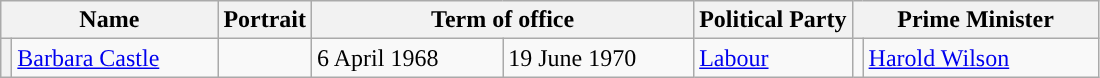<table class="wikitable">
<tr>
<th colspan=2>Name</th>
<th>Portrait</th>
<th colspan=2>Term of office</th>
<th>Political Party</th>
<th colspan=2>Prime Minister</th>
</tr>
<tr>
<th style="background-color: "></th>
<td width=130><a href='#'>Barbara Castle</a></td>
<td></td>
<td width=120>6 April 1968</td>
<td width=120>19 June 1970</td>
<td><a href='#'>Labour</a></td>
<td style="background-color: "></td>
<td width=150><a href='#'>Harold Wilson</a></td>
</tr>
</table>
